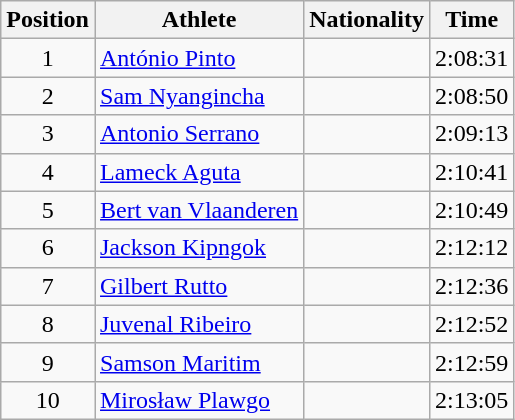<table class="wikitable sortable">
<tr>
<th>Position</th>
<th>Athlete</th>
<th>Nationality</th>
<th>Time</th>
</tr>
<tr>
<td style="text-align:center">1</td>
<td><a href='#'>António Pinto</a></td>
<td></td>
<td>2:08:31</td>
</tr>
<tr>
<td style="text-align:center">2</td>
<td><a href='#'>Sam Nyangincha</a></td>
<td></td>
<td>2:08:50</td>
</tr>
<tr>
<td style="text-align:center">3</td>
<td><a href='#'>Antonio Serrano</a></td>
<td></td>
<td>2:09:13</td>
</tr>
<tr>
<td style="text-align:center">4</td>
<td><a href='#'>Lameck Aguta</a></td>
<td></td>
<td>2:10:41</td>
</tr>
<tr>
<td style="text-align:center">5</td>
<td><a href='#'>Bert van Vlaanderen</a></td>
<td></td>
<td>2:10:49</td>
</tr>
<tr>
<td style="text-align:center">6</td>
<td><a href='#'>Jackson Kipngok</a></td>
<td></td>
<td>2:12:12</td>
</tr>
<tr>
<td style="text-align:center">7</td>
<td><a href='#'>Gilbert Rutto</a></td>
<td></td>
<td>2:12:36</td>
</tr>
<tr>
<td style="text-align:center">8</td>
<td><a href='#'>Juvenal Ribeiro</a></td>
<td></td>
<td>2:12:52</td>
</tr>
<tr>
<td style="text-align:center">9</td>
<td><a href='#'>Samson Maritim</a></td>
<td></td>
<td>2:12:59</td>
</tr>
<tr>
<td style="text-align:center">10</td>
<td><a href='#'>Mirosław Plawgo</a></td>
<td></td>
<td>2:13:05</td>
</tr>
</table>
